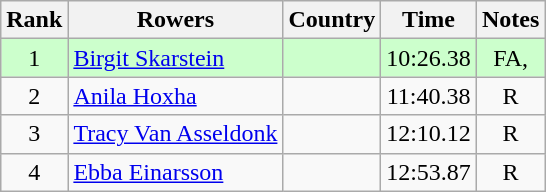<table class="wikitable" style="text-align:center">
<tr>
<th>Rank</th>
<th>Rowers</th>
<th>Country</th>
<th>Time</th>
<th>Notes</th>
</tr>
<tr bgcolor=ccffcc>
<td>1</td>
<td align="left"><a href='#'>Birgit Skarstein</a></td>
<td align="left"></td>
<td>10:26.38</td>
<td>FA, <strong></strong></td>
</tr>
<tr>
<td>2</td>
<td align="left"><a href='#'>Anila Hoxha</a></td>
<td align="left"></td>
<td>11:40.38</td>
<td>R</td>
</tr>
<tr>
<td>3</td>
<td align="left"><a href='#'>Tracy Van Asseldonk</a></td>
<td align="left"></td>
<td>12:10.12</td>
<td>R</td>
</tr>
<tr>
<td>4</td>
<td align="left"><a href='#'>Ebba Einarsson</a></td>
<td align="left"></td>
<td>12:53.87</td>
<td>R</td>
</tr>
</table>
